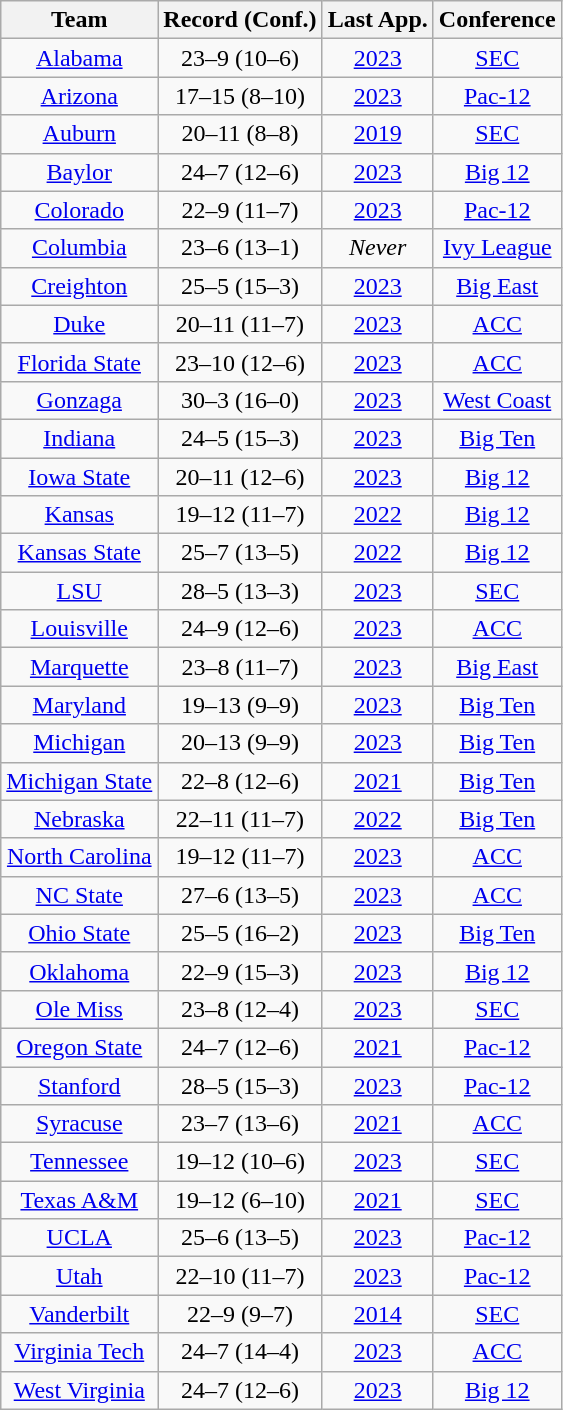<table class="wikitable sortable" style="text-align:center;">
<tr>
<th>Team</th>
<th class="unsortable">Record (Conf.)</th>
<th>Last App.</th>
<th>Conference</th>
</tr>
<tr>
<td><a href='#'>Alabama</a></td>
<td>23–9 (10–6)</td>
<td><a href='#'>2023</a></td>
<td><a href='#'>SEC</a></td>
</tr>
<tr>
<td><a href='#'>Arizona</a></td>
<td>17–15 (8–10)</td>
<td><a href='#'>2023</a></td>
<td><a href='#'>Pac-12</a></td>
</tr>
<tr>
<td><a href='#'>Auburn</a></td>
<td>20–11 (8–8)</td>
<td><a href='#'>2019</a></td>
<td><a href='#'>SEC</a></td>
</tr>
<tr>
<td><a href='#'>Baylor</a></td>
<td>24–7 (12–6)</td>
<td><a href='#'>2023</a></td>
<td><a href='#'>Big 12</a></td>
</tr>
<tr>
<td><a href='#'>Colorado</a></td>
<td>22–9 (11–7)</td>
<td><a href='#'>2023</a></td>
<td><a href='#'>Pac-12</a></td>
</tr>
<tr>
<td><a href='#'>Columbia</a></td>
<td>23–6 (13–1)</td>
<td><em>Never</em></td>
<td><a href='#'>Ivy League</a></td>
</tr>
<tr>
<td><a href='#'>Creighton</a></td>
<td>25–5 (15–3)</td>
<td><a href='#'>2023</a></td>
<td><a href='#'>Big East</a></td>
</tr>
<tr>
<td><a href='#'>Duke</a></td>
<td>20–11 (11–7)</td>
<td><a href='#'>2023</a></td>
<td><a href='#'>ACC</a></td>
</tr>
<tr>
<td><a href='#'>Florida State</a></td>
<td>23–10 (12–6)</td>
<td><a href='#'>2023</a></td>
<td><a href='#'>ACC</a></td>
</tr>
<tr>
<td><a href='#'>Gonzaga</a></td>
<td>30–3 (16–0)</td>
<td><a href='#'>2023</a></td>
<td><a href='#'>West Coast</a></td>
</tr>
<tr>
<td><a href='#'>Indiana</a></td>
<td>24–5 (15–3)</td>
<td><a href='#'>2023</a></td>
<td><a href='#'>Big Ten</a></td>
</tr>
<tr>
<td><a href='#'>Iowa State</a></td>
<td>20–11 (12–6)</td>
<td><a href='#'>2023</a></td>
<td><a href='#'>Big 12</a></td>
</tr>
<tr>
<td><a href='#'>Kansas</a></td>
<td>19–12 (11–7)</td>
<td><a href='#'>2022</a></td>
<td><a href='#'>Big 12</a></td>
</tr>
<tr>
<td><a href='#'>Kansas State</a></td>
<td>25–7 (13–5)</td>
<td><a href='#'>2022</a></td>
<td><a href='#'>Big 12</a></td>
</tr>
<tr>
<td><a href='#'>LSU</a></td>
<td>28–5 (13–3)</td>
<td><a href='#'>2023</a></td>
<td><a href='#'>SEC</a></td>
</tr>
<tr>
<td><a href='#'>Louisville</a></td>
<td>24–9 (12–6)</td>
<td><a href='#'>2023</a></td>
<td><a href='#'>ACC</a></td>
</tr>
<tr>
<td><a href='#'>Marquette</a></td>
<td>23–8 (11–7)</td>
<td><a href='#'>2023</a></td>
<td><a href='#'>Big East</a></td>
</tr>
<tr>
<td><a href='#'>Maryland</a></td>
<td>19–13 (9–9)</td>
<td><a href='#'>2023</a></td>
<td><a href='#'>Big Ten</a></td>
</tr>
<tr>
<td><a href='#'>Michigan</a></td>
<td>20–13 (9–9)</td>
<td><a href='#'>2023</a></td>
<td><a href='#'>Big Ten</a></td>
</tr>
<tr>
<td><a href='#'>Michigan State</a></td>
<td>22–8 (12–6)</td>
<td><a href='#'>2021</a></td>
<td><a href='#'>Big Ten</a></td>
</tr>
<tr>
<td><a href='#'>Nebraska</a></td>
<td>22–11 (11–7)</td>
<td><a href='#'>2022</a></td>
<td><a href='#'>Big Ten</a></td>
</tr>
<tr>
<td><a href='#'>North Carolina</a></td>
<td>19–12 (11–7)</td>
<td><a href='#'>2023</a></td>
<td><a href='#'>ACC</a></td>
</tr>
<tr>
<td><a href='#'>NC State</a></td>
<td>27–6 (13–5)</td>
<td><a href='#'>2023</a></td>
<td><a href='#'>ACC</a></td>
</tr>
<tr>
<td><a href='#'>Ohio State</a></td>
<td>25–5 (16–2)</td>
<td><a href='#'>2023</a></td>
<td><a href='#'>Big Ten</a></td>
</tr>
<tr>
<td><a href='#'>Oklahoma</a></td>
<td>22–9 (15–3)</td>
<td><a href='#'>2023</a></td>
<td><a href='#'>Big 12</a></td>
</tr>
<tr>
<td><a href='#'>Ole Miss</a></td>
<td>23–8 (12–4)</td>
<td><a href='#'>2023</a></td>
<td><a href='#'>SEC</a></td>
</tr>
<tr>
<td><a href='#'>Oregon State</a></td>
<td>24–7 (12–6)</td>
<td><a href='#'>2021</a></td>
<td><a href='#'>Pac-12</a></td>
</tr>
<tr>
<td><a href='#'>Stanford</a></td>
<td>28–5 (15–3)</td>
<td><a href='#'>2023</a></td>
<td><a href='#'>Pac-12</a></td>
</tr>
<tr>
<td><a href='#'>Syracuse</a></td>
<td>23–7 (13–6)</td>
<td><a href='#'>2021</a></td>
<td><a href='#'>ACC</a></td>
</tr>
<tr>
<td><a href='#'>Tennessee</a></td>
<td>19–12 (10–6)</td>
<td><a href='#'>2023</a></td>
<td><a href='#'>SEC</a></td>
</tr>
<tr>
<td><a href='#'>Texas A&M</a></td>
<td>19–12 (6–10)</td>
<td><a href='#'>2021</a></td>
<td><a href='#'>SEC</a></td>
</tr>
<tr>
<td><a href='#'>UCLA</a></td>
<td>25–6 (13–5)</td>
<td><a href='#'>2023</a></td>
<td><a href='#'>Pac-12</a></td>
</tr>
<tr>
<td><a href='#'>Utah</a></td>
<td>22–10 (11–7)</td>
<td><a href='#'>2023</a></td>
<td><a href='#'>Pac-12</a></td>
</tr>
<tr>
<td><a href='#'>Vanderbilt</a></td>
<td>22–9 (9–7)</td>
<td><a href='#'>2014</a></td>
<td><a href='#'>SEC</a></td>
</tr>
<tr>
<td><a href='#'>Virginia Tech</a></td>
<td>24–7 (14–4)</td>
<td><a href='#'>2023</a></td>
<td><a href='#'>ACC</a></td>
</tr>
<tr>
<td><a href='#'>West Virginia</a></td>
<td>24–7 (12–6)</td>
<td><a href='#'>2023</a></td>
<td><a href='#'>Big 12</a></td>
</tr>
</table>
